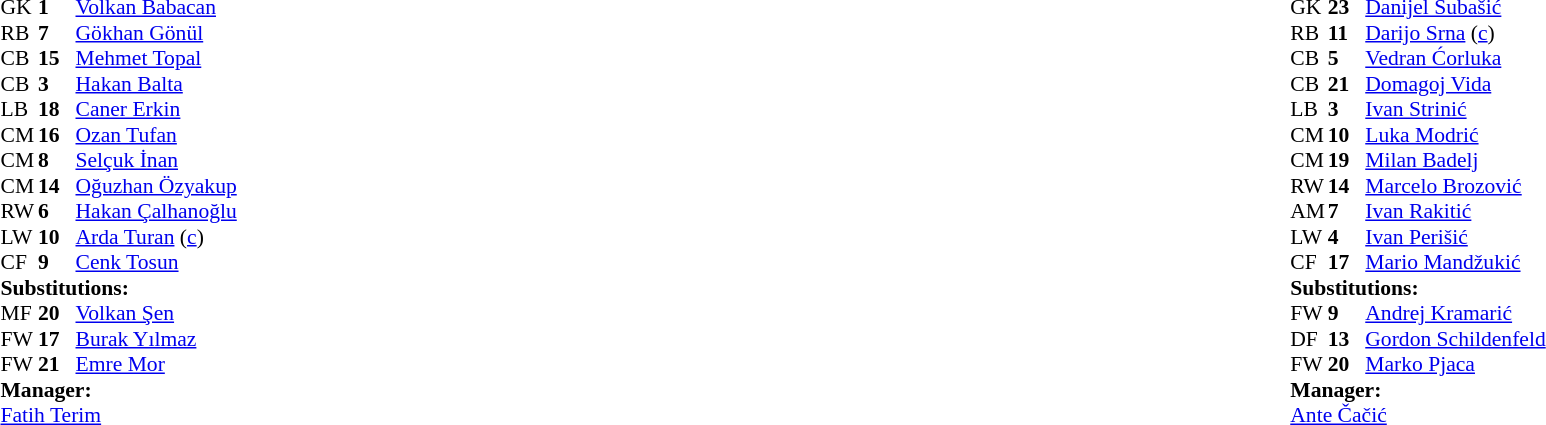<table style="width:100%;">
<tr>
<td style="vertical-align:top; width:40%;"><br><table style="font-size:90%" cellspacing="0" cellpadding="0">
<tr>
<th width="25"></th>
<th width="25"></th>
</tr>
<tr>
<td>GK</td>
<td><strong>1</strong></td>
<td><a href='#'>Volkan Babacan</a></td>
</tr>
<tr>
<td>RB</td>
<td><strong>7</strong></td>
<td><a href='#'>Gökhan Gönül</a></td>
</tr>
<tr>
<td>CB</td>
<td><strong>15</strong></td>
<td><a href='#'>Mehmet Topal</a></td>
</tr>
<tr>
<td>CB</td>
<td><strong>3</strong></td>
<td><a href='#'>Hakan Balta</a></td>
<td></td>
</tr>
<tr>
<td>LB</td>
<td><strong>18</strong></td>
<td><a href='#'>Caner Erkin</a></td>
</tr>
<tr>
<td>CM</td>
<td><strong>16</strong></td>
<td><a href='#'>Ozan Tufan</a></td>
</tr>
<tr>
<td>CM</td>
<td><strong>8</strong></td>
<td><a href='#'>Selçuk İnan</a></td>
</tr>
<tr>
<td>CM</td>
<td><strong>14</strong></td>
<td><a href='#'>Oğuzhan Özyakup</a></td>
<td></td>
<td></td>
</tr>
<tr>
<td>RW</td>
<td><strong>6</strong></td>
<td><a href='#'>Hakan Çalhanoğlu</a></td>
</tr>
<tr>
<td>LW</td>
<td><strong>10</strong></td>
<td><a href='#'>Arda Turan</a> (<a href='#'>c</a>)</td>
<td></td>
<td></td>
</tr>
<tr>
<td>CF</td>
<td><strong>9</strong></td>
<td><a href='#'>Cenk Tosun</a></td>
<td></td>
<td></td>
</tr>
<tr>
<td colspan=3><strong>Substitutions:</strong></td>
</tr>
<tr>
<td>MF</td>
<td><strong>20</strong></td>
<td><a href='#'>Volkan Şen</a></td>
<td></td>
<td></td>
</tr>
<tr>
<td>FW</td>
<td><strong>17</strong></td>
<td><a href='#'>Burak Yılmaz</a></td>
<td></td>
<td></td>
</tr>
<tr>
<td>FW</td>
<td><strong>21</strong></td>
<td><a href='#'>Emre Mor</a></td>
<td></td>
<td></td>
</tr>
<tr>
<td colspan=3><strong>Manager:</strong></td>
</tr>
<tr>
<td colspan=3><a href='#'>Fatih Terim</a></td>
</tr>
</table>
</td>
<td valign="top"></td>
<td style="vertical-align:top; width:50%;"><br><table style="font-size:90%; margin:auto;" cellspacing="0" cellpadding="0">
<tr>
<th width=25></th>
<th width=25></th>
</tr>
<tr>
<td>GK</td>
<td><strong>23</strong></td>
<td><a href='#'>Danijel Subašić</a></td>
</tr>
<tr>
<td>RB</td>
<td><strong>11</strong></td>
<td><a href='#'>Darijo Srna</a> (<a href='#'>c</a>)</td>
</tr>
<tr>
<td>CB</td>
<td><strong>5</strong></td>
<td><a href='#'>Vedran Ćorluka</a></td>
</tr>
<tr>
<td>CB</td>
<td><strong>21</strong></td>
<td><a href='#'>Domagoj Vida</a></td>
</tr>
<tr>
<td>LB</td>
<td><strong>3</strong></td>
<td><a href='#'>Ivan Strinić</a></td>
<td></td>
</tr>
<tr>
<td>CM</td>
<td><strong>10</strong></td>
<td><a href='#'>Luka Modrić</a></td>
</tr>
<tr>
<td>CM</td>
<td><strong>19</strong></td>
<td><a href='#'>Milan Badelj</a></td>
</tr>
<tr>
<td>RW</td>
<td><strong>14</strong></td>
<td><a href='#'>Marcelo Brozović</a></td>
</tr>
<tr>
<td>AM</td>
<td><strong>7</strong></td>
<td><a href='#'>Ivan Rakitić</a></td>
<td></td>
<td></td>
</tr>
<tr>
<td>LW</td>
<td><strong>4</strong></td>
<td><a href='#'>Ivan Perišić</a></td>
<td></td>
<td></td>
</tr>
<tr>
<td>CF</td>
<td><strong>17</strong></td>
<td><a href='#'>Mario Mandžukić</a></td>
<td></td>
<td></td>
</tr>
<tr>
<td colspan=3><strong>Substitutions:</strong></td>
</tr>
<tr>
<td>FW</td>
<td><strong>9</strong></td>
<td><a href='#'>Andrej Kramarić</a></td>
<td></td>
<td></td>
</tr>
<tr>
<td>DF</td>
<td><strong>13</strong></td>
<td><a href='#'>Gordon Schildenfeld</a></td>
<td></td>
<td></td>
</tr>
<tr>
<td>FW</td>
<td><strong>20</strong></td>
<td><a href='#'>Marko Pjaca</a></td>
<td></td>
<td></td>
</tr>
<tr>
<td colspan=3><strong>Manager:</strong></td>
</tr>
<tr>
<td colspan=3><a href='#'>Ante Čačić</a></td>
</tr>
</table>
</td>
</tr>
</table>
